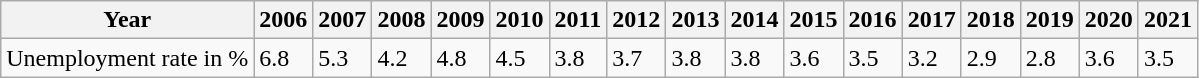<table class="wikitable">
<tr>
<th>Year</th>
<th>2006</th>
<th>2007</th>
<th>2008</th>
<th>2009</th>
<th>2010</th>
<th>2011</th>
<th>2012</th>
<th>2013</th>
<th>2014</th>
<th>2015</th>
<th>2016</th>
<th>2017</th>
<th>2018</th>
<th>2019</th>
<th>2020</th>
<th>2021</th>
</tr>
<tr>
<td>Unemployment rate in %</td>
<td>6.8</td>
<td>5.3</td>
<td>4.2</td>
<td>4.8</td>
<td>4.5</td>
<td>3.8</td>
<td>3.7</td>
<td>3.8</td>
<td>3.8</td>
<td>3.6</td>
<td>3.5</td>
<td>3.2</td>
<td>2.9</td>
<td>2.8</td>
<td>3.6</td>
<td>3.5</td>
</tr>
</table>
